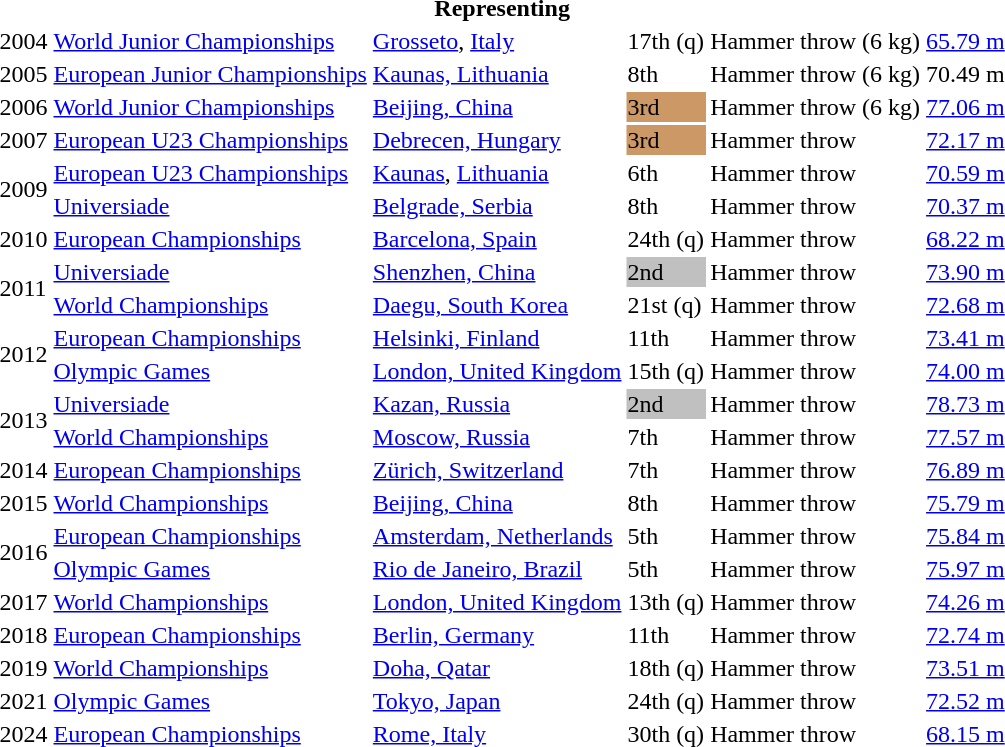<table>
<tr>
<th colspan="6">Representing </th>
</tr>
<tr>
<td>2004</td>
<td><a href='#'>World Junior Championships</a></td>
<td><a href='#'>Grosseto</a>, <a href='#'>Italy</a></td>
<td>17th (q)</td>
<td>Hammer throw (6 kg)</td>
<td><a href='#'>65.79 m</a></td>
</tr>
<tr>
<td>2005</td>
<td><a href='#'>European Junior Championships</a></td>
<td><a href='#'>Kaunas, Lithuania</a></td>
<td>8th</td>
<td>Hammer throw (6 kg)</td>
<td>70.49 m</td>
</tr>
<tr>
<td>2006</td>
<td><a href='#'>World Junior Championships</a></td>
<td><a href='#'>Beijing, China</a></td>
<td bgcolor=cc9966>3rd</td>
<td>Hammer throw (6 kg)</td>
<td><a href='#'>77.06 m</a></td>
</tr>
<tr>
<td>2007</td>
<td><a href='#'>European U23 Championships</a></td>
<td><a href='#'>Debrecen, Hungary</a></td>
<td bgcolor=cc9966>3rd</td>
<td>Hammer throw</td>
<td><a href='#'>72.17 m</a></td>
</tr>
<tr>
<td rowspan=2>2009</td>
<td><a href='#'>European U23 Championships</a></td>
<td><a href='#'>Kaunas</a>, <a href='#'>Lithuania</a></td>
<td>6th</td>
<td>Hammer throw</td>
<td><a href='#'>70.59 m</a></td>
</tr>
<tr>
<td><a href='#'>Universiade</a></td>
<td><a href='#'>Belgrade, Serbia</a></td>
<td>8th</td>
<td>Hammer throw</td>
<td><a href='#'>70.37 m</a></td>
</tr>
<tr>
<td>2010</td>
<td><a href='#'>European Championships</a></td>
<td><a href='#'>Barcelona, Spain</a></td>
<td>24th (q)</td>
<td>Hammer throw</td>
<td><a href='#'>68.22 m</a></td>
</tr>
<tr>
<td rowspan=2>2011</td>
<td><a href='#'>Universiade</a></td>
<td><a href='#'>Shenzhen, China</a></td>
<td bgcolor=silver>2nd</td>
<td>Hammer throw</td>
<td><a href='#'>73.90 m</a></td>
</tr>
<tr>
<td><a href='#'>World Championships</a></td>
<td><a href='#'>Daegu, South Korea</a></td>
<td>21st (q)</td>
<td>Hammer throw</td>
<td><a href='#'>72.68 m</a></td>
</tr>
<tr>
<td rowspan=2>2012</td>
<td><a href='#'>European Championships</a></td>
<td><a href='#'>Helsinki, Finland</a></td>
<td>11th</td>
<td>Hammer throw</td>
<td><a href='#'>73.41 m</a></td>
</tr>
<tr>
<td><a href='#'>Olympic Games</a></td>
<td><a href='#'>London, United Kingdom</a></td>
<td>15th (q)</td>
<td>Hammer throw</td>
<td><a href='#'>74.00 m</a></td>
</tr>
<tr>
<td rowspan=2>2013</td>
<td><a href='#'>Universiade</a></td>
<td><a href='#'>Kazan, Russia</a></td>
<td bgcolor=silver>2nd</td>
<td>Hammer throw</td>
<td><a href='#'>78.73 m</a></td>
</tr>
<tr>
<td><a href='#'>World Championships</a></td>
<td><a href='#'>Moscow, Russia</a></td>
<td>7th</td>
<td>Hammer throw</td>
<td><a href='#'>77.57 m</a></td>
</tr>
<tr>
<td>2014</td>
<td><a href='#'>European Championships</a></td>
<td><a href='#'>Zürich, Switzerland</a></td>
<td>7th</td>
<td>Hammer throw</td>
<td><a href='#'>76.89 m</a></td>
</tr>
<tr>
<td>2015</td>
<td><a href='#'>World Championships</a></td>
<td><a href='#'>Beijing, China</a></td>
<td>8th</td>
<td>Hammer throw</td>
<td><a href='#'>75.79 m</a></td>
</tr>
<tr>
<td rowspan=2>2016</td>
<td><a href='#'>European Championships</a></td>
<td><a href='#'>Amsterdam, Netherlands</a></td>
<td>5th</td>
<td>Hammer throw</td>
<td><a href='#'>75.84 m</a></td>
</tr>
<tr>
<td><a href='#'>Olympic Games</a></td>
<td><a href='#'>Rio de Janeiro, Brazil</a></td>
<td>5th</td>
<td>Hammer throw</td>
<td><a href='#'>75.97 m</a></td>
</tr>
<tr>
<td>2017</td>
<td><a href='#'>World Championships</a></td>
<td><a href='#'>London, United Kingdom</a></td>
<td>13th (q)</td>
<td>Hammer throw</td>
<td><a href='#'>74.26 m</a></td>
</tr>
<tr>
<td>2018</td>
<td><a href='#'>European Championships</a></td>
<td><a href='#'>Berlin, Germany</a></td>
<td>11th</td>
<td>Hammer throw</td>
<td><a href='#'>72.74 m</a></td>
</tr>
<tr>
<td>2019</td>
<td><a href='#'>World Championships</a></td>
<td><a href='#'>Doha, Qatar</a></td>
<td>18th (q)</td>
<td>Hammer throw</td>
<td><a href='#'>73.51 m</a></td>
</tr>
<tr>
<td>2021</td>
<td><a href='#'>Olympic Games</a></td>
<td><a href='#'>Tokyo, Japan</a></td>
<td>24th (q)</td>
<td>Hammer throw</td>
<td><a href='#'>72.52 m</a></td>
</tr>
<tr>
<td>2024</td>
<td><a href='#'>European Championships</a></td>
<td><a href='#'>Rome, Italy</a></td>
<td>30th (q)</td>
<td>Hammer throw</td>
<td><a href='#'>68.15 m</a></td>
</tr>
</table>
